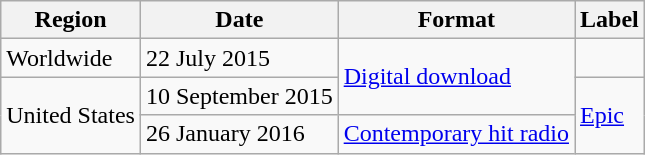<table class=wikitable>
<tr>
<th>Region</th>
<th>Date</th>
<th>Format</th>
<th>Label</th>
</tr>
<tr>
<td>Worldwide</td>
<td>22 July 2015</td>
<td scope="row" rowspan="2"><a href='#'>Digital download</a></td>
<td></td>
</tr>
<tr>
<td scope="row" rowspan="2">United States</td>
<td>10 September 2015</td>
<td scope="row" rowspan="2"><a href='#'>Epic</a></td>
</tr>
<tr>
<td>26 January 2016</td>
<td><a href='#'>Contemporary hit radio</a></td>
</tr>
</table>
